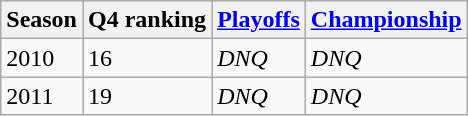<table class="wikitable sortable">
<tr>
<th>Season</th>
<th>Q4 ranking</th>
<th><a href='#'>Playoffs</a></th>
<th><a href='#'>Championship</a></th>
</tr>
<tr>
<td>2010</td>
<td>16</td>
<td><em>DNQ</em></td>
<td><em>DNQ</em></td>
</tr>
<tr>
<td>2011</td>
<td>19</td>
<td><em>DNQ</em></td>
<td><em>DNQ</em></td>
</tr>
</table>
